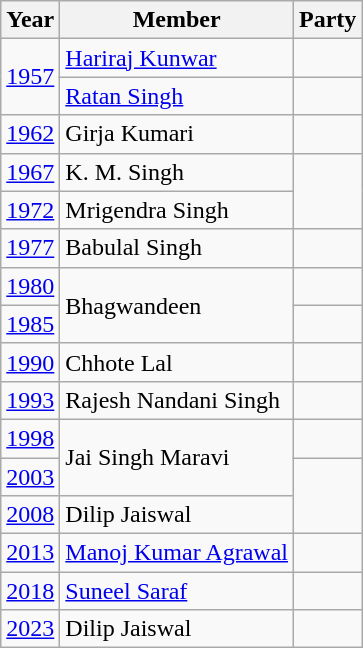<table class="wikitable sortable">
<tr>
<th>Year</th>
<th>Member</th>
<th colspan="2">Party</th>
</tr>
<tr>
<td rowspan=2><a href='#'>1957</a></td>
<td><a href='#'>Hariraj Kunwar</a></td>
<td></td>
</tr>
<tr>
<td><a href='#'>Ratan Singh</a></td>
</tr>
<tr>
<td><a href='#'>1962</a></td>
<td>Girja Kumari</td>
<td></td>
</tr>
<tr>
<td><a href='#'>1967</a></td>
<td>K. M. Singh</td>
</tr>
<tr>
<td><a href='#'>1972</a></td>
<td>Mrigendra Singh</td>
</tr>
<tr>
<td><a href='#'>1977</a></td>
<td>Babulal Singh</td>
<td></td>
</tr>
<tr>
<td><a href='#'>1980</a></td>
<td rowspan=2>Bhagwandeen</td>
<td></td>
</tr>
<tr>
<td><a href='#'>1985</a></td>
<td></td>
</tr>
<tr>
<td><a href='#'>1990</a></td>
<td>Chhote Lal</td>
<td></td>
</tr>
<tr>
<td><a href='#'>1993</a></td>
<td>Rajesh Nandani Singh</td>
<td></td>
</tr>
<tr>
<td><a href='#'>1998</a></td>
<td rowspan=2>Jai Singh Maravi</td>
<td></td>
</tr>
<tr>
<td><a href='#'>2003</a></td>
</tr>
<tr>
<td><a href='#'>2008</a></td>
<td>Dilip Jaiswal</td>
</tr>
<tr>
<td><a href='#'>2013</a></td>
<td><a href='#'>Manoj Kumar Agrawal</a></td>
<td></td>
</tr>
<tr>
<td><a href='#'>2018</a></td>
<td><a href='#'>Suneel Saraf</a></td>
</tr>
<tr>
<td><a href='#'>2023</a></td>
<td>Dilip Jaiswal</td>
<td></td>
</tr>
</table>
